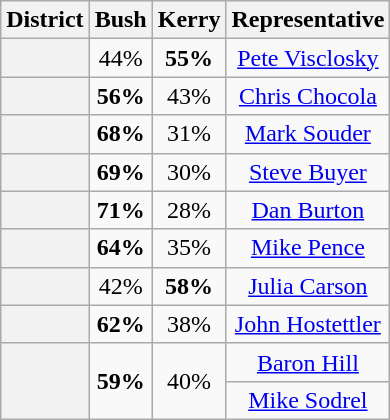<table class=wikitable>
<tr>
<th>District</th>
<th>Bush</th>
<th>Kerry</th>
<th>Representative</th>
</tr>
<tr align=center>
<th></th>
<td>44%</td>
<td><strong>55%</strong></td>
<td><a href='#'>Pete Visclosky</a></td>
</tr>
<tr align=center>
<th></th>
<td><strong>56%</strong></td>
<td>43%</td>
<td><a href='#'>Chris Chocola</a></td>
</tr>
<tr align=center>
<th></th>
<td><strong>68%</strong></td>
<td>31%</td>
<td><a href='#'>Mark Souder</a></td>
</tr>
<tr align=center>
<th></th>
<td><strong>69%</strong></td>
<td>30%</td>
<td><a href='#'>Steve Buyer</a></td>
</tr>
<tr align=center>
<th></th>
<td><strong>71%</strong></td>
<td>28%</td>
<td><a href='#'>Dan Burton</a></td>
</tr>
<tr align=center>
<th></th>
<td><strong>64%</strong></td>
<td>35%</td>
<td><a href='#'>Mike Pence</a></td>
</tr>
<tr align=center>
<th></th>
<td>42%</td>
<td><strong>58%</strong></td>
<td><a href='#'>Julia Carson</a></td>
</tr>
<tr align=center>
<th></th>
<td><strong>62%</strong></td>
<td>38%</td>
<td><a href='#'>John Hostettler</a></td>
</tr>
<tr align=center>
<th rowspan=2 ></th>
<td rowspan=2><strong>59%</strong></td>
<td rowspan=2>40%</td>
<td><a href='#'>Baron Hill</a></td>
</tr>
<tr align=center>
<td><a href='#'>Mike Sodrel</a></td>
</tr>
</table>
